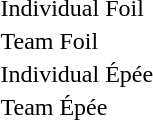<table>
<tr>
<td>Individual Foil</td>
<td></td>
<td></td>
<td><br></td>
</tr>
<tr>
<td>Team Foil</td>
<td></td>
<td></td>
<td></td>
</tr>
<tr>
<td>Individual Épée</td>
<td></td>
<td></td>
<td><br></td>
</tr>
<tr>
<td>Team Épée</td>
<td></td>
<td></td>
<td></td>
</tr>
</table>
